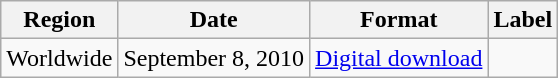<table class="wikitable">
<tr>
<th>Region</th>
<th>Date</th>
<th>Format</th>
<th>Label</th>
</tr>
<tr>
<td>Worldwide</td>
<td>September 8, 2010</td>
<td><a href='#'>Digital download</a></td>
<td></td>
</tr>
</table>
